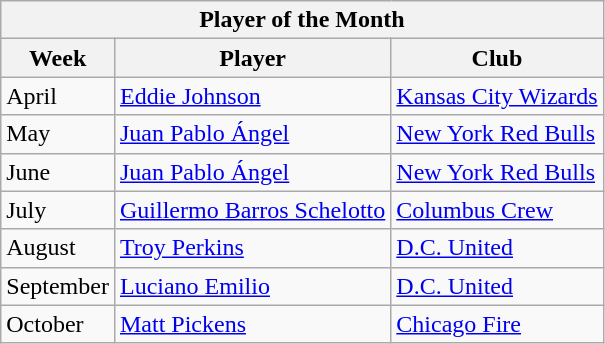<table class="wikitable collapsible collapsed">
<tr>
<th colspan="3">Player of the Month</th>
</tr>
<tr>
<th>Week</th>
<th>Player</th>
<th>Club</th>
</tr>
<tr>
<td>April</td>
<td> <a href='#'>Eddie Johnson</a></td>
<td><a href='#'>Kansas City Wizards</a></td>
</tr>
<tr>
<td>May</td>
<td> <a href='#'>Juan Pablo Ángel</a></td>
<td><a href='#'>New York Red Bulls</a></td>
</tr>
<tr>
<td>June</td>
<td> <a href='#'>Juan Pablo Ángel</a></td>
<td><a href='#'>New York Red Bulls</a></td>
</tr>
<tr>
<td>July</td>
<td> <a href='#'>Guillermo Barros Schelotto</a></td>
<td><a href='#'>Columbus Crew</a></td>
</tr>
<tr>
<td>August</td>
<td> <a href='#'>Troy Perkins</a></td>
<td><a href='#'>D.C. United</a></td>
</tr>
<tr>
<td>September</td>
<td> <a href='#'>Luciano Emilio</a></td>
<td><a href='#'>D.C. United</a></td>
</tr>
<tr>
<td>October</td>
<td>  <a href='#'>Matt Pickens</a></td>
<td><a href='#'>Chicago Fire</a></td>
</tr>
</table>
